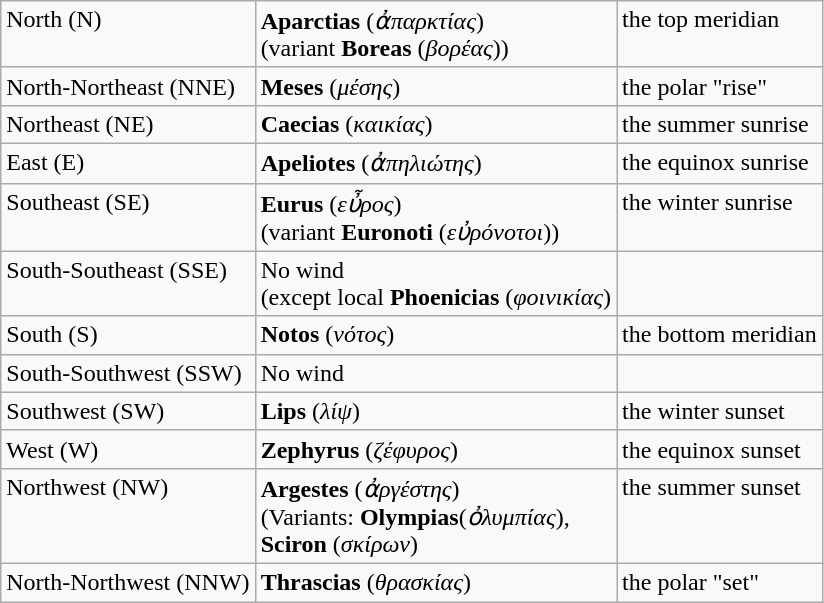<table class="wikitable">
<tr valign="top">
<td>North (N)</td>
<td><strong>Aparctias</strong> (<em>ἀπαρκτίας</em>) <br>(variant <strong>Boreas</strong> (<em>βορέας</em>))</td>
<td>the top meridian</td>
</tr>
<tr valign="top">
<td>North-Northeast (NNE)</td>
<td><strong>Meses</strong> (<em>μέσης</em>)</td>
<td>the polar "rise"</td>
</tr>
<tr valign="top">
<td>Northeast (NE)</td>
<td><strong>Caecias</strong> (<em>καικίας</em>)</td>
<td>the summer sunrise</td>
</tr>
<tr valign="top">
<td>East (E)</td>
<td><strong>Apeliotes</strong> (<em>ἀπηλιώτης</em>)</td>
<td>the equinox sunrise</td>
</tr>
<tr valign="top">
<td>Southeast (SE)</td>
<td><strong>Eurus</strong> (<em>εὖρος</em>) <br>(variant <strong>Euronoti</strong> (<em>εὐρόνοτοι</em>))</td>
<td>the winter sunrise</td>
</tr>
<tr valign="top">
<td>South-Southeast (SSE)</td>
<td>No wind <br>(except local <strong>Phoenicias</strong> (<em>φοινικίας</em>)</td>
<td></td>
</tr>
<tr valign="top">
<td>South (S)</td>
<td><strong>Notos</strong> (<em>νότος</em>)</td>
<td>the bottom meridian</td>
</tr>
<tr valign="top">
<td>South-Southwest (SSW)</td>
<td>No wind</td>
<td></td>
</tr>
<tr valign="top">
<td>Southwest (SW)</td>
<td><strong>Lips</strong> (<em>λίψ</em>)</td>
<td>the winter sunset</td>
</tr>
<tr valign="top">
<td>West (W)</td>
<td><strong>Zephyrus</strong> (<em>ζέφυρος</em>)</td>
<td>the equinox sunset</td>
</tr>
<tr valign="top">
<td>Northwest (NW)</td>
<td><strong>Argestes</strong> (<em>ἀργέστης</em>)<br>(Variants: <strong>Olympias</strong>(<em>ὀλυμπίας</em>), <br> <strong>Sciron</strong> (<em>σκίρων</em>)</td>
<td>the summer sunset</td>
</tr>
<tr valign="top">
<td>North-Northwest (NNW)</td>
<td><strong>Thrascias</strong> (<em>θρασκίας</em>)</td>
<td>the polar "set"</td>
</tr>
</table>
